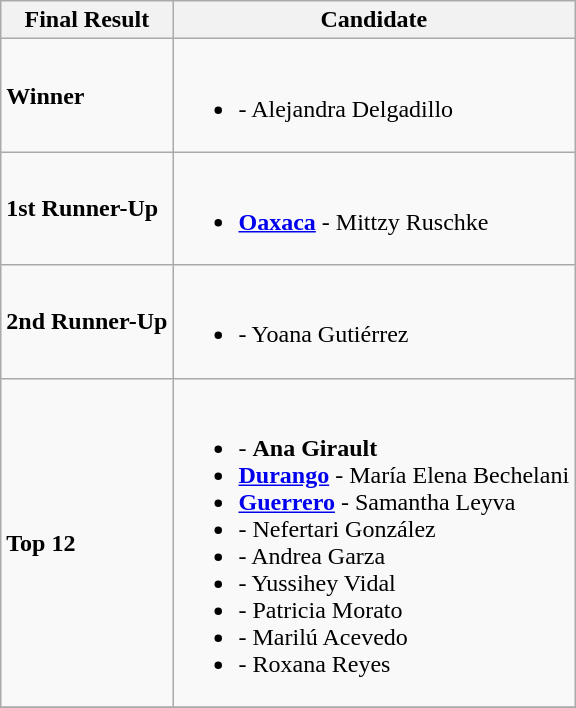<table class="wikitable">
<tr>
<th>Final Result</th>
<th>Candidate</th>
</tr>
<tr>
<td><strong>Winner</strong></td>
<td><br><ul><li><strong></strong> - Alejandra Delgadillo</li></ul></td>
</tr>
<tr>
<td><strong>1st Runner-Up</strong></td>
<td><br><ul><li><strong> <a href='#'>Oaxaca</a></strong> - Mittzy Ruschke</li></ul></td>
</tr>
<tr>
<td><strong>2nd Runner-Up</strong></td>
<td><br><ul><li><strong></strong> - Yoana Gutiérrez</li></ul></td>
</tr>
<tr>
<td><strong>Top 12</strong></td>
<td><br><ul><li><strong></strong> - <strong>Ana Girault</strong></li><li><strong> <a href='#'>Durango</a></strong> - María Elena Bechelani</li><li><strong> <a href='#'>Guerrero</a></strong> - Samantha Leyva</li><li><strong></strong> - Nefertari González</li><li><strong></strong> - Andrea Garza</li><li><strong></strong> - Yussihey Vidal</li><li><strong></strong> - Patricia Morato</li><li><strong></strong> - Marilú Acevedo</li><li><strong></strong> - Roxana Reyes</li></ul></td>
</tr>
<tr>
</tr>
</table>
